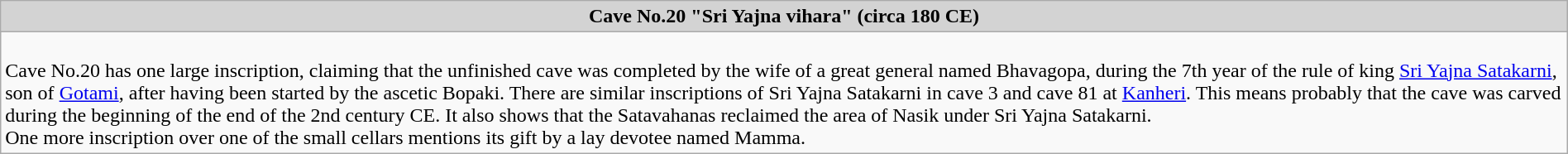<table class="wikitable" style="margin:0 auto;"  align="center"  colspan="2" cellpadding="3" style="font-size: 80%; width: 100%;">
<tr>
<td align=center colspan=2 style="background:#D3D3D3; font-size: 100%;"><strong>Cave No.20 "Sri Yajna vihara" (circa 180 CE)</strong></td>
</tr>
<tr>
<td><br>Cave No.20 has one large inscription, claiming that the unfinished cave was completed by the wife of a great general named Bhavagopa, during the 7th year of the rule of king <a href='#'>Sri Yajna Satakarni</a>, son of <a href='#'>Gotami</a>, after having been started by the ascetic Bopaki. There are similar inscriptions of Sri Yajna Satakarni in cave 3 and cave 81 at <a href='#'>Kanheri</a>. This means probably that the cave was carved during the beginning of the end of the 2nd century CE. It also shows that the Satavahanas reclaimed the area of Nasik under Sri Yajna Satakarni.<br> 
One more inscription over one of the small cellars mentions its gift by a lay devotee named Mamma.<br> 
</td>
</tr>
</table>
